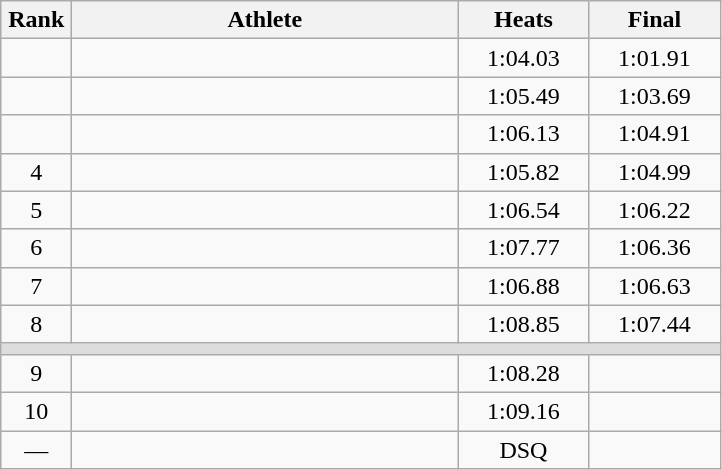<table class=wikitable style="text-align:center">
<tr>
<th width=40>Rank</th>
<th width=250>Athlete</th>
<th width=80>Heats</th>
<th width=80>Final</th>
</tr>
<tr>
<td></td>
<td align=left></td>
<td>1:04.03</td>
<td>1:01.91</td>
</tr>
<tr>
<td></td>
<td align=left></td>
<td>1:05.49</td>
<td>1:03.69</td>
</tr>
<tr>
<td></td>
<td align=left></td>
<td>1:06.13</td>
<td>1:04.91</td>
</tr>
<tr>
<td>4</td>
<td align=left></td>
<td>1:05.82</td>
<td>1:04.99</td>
</tr>
<tr>
<td>5</td>
<td align=left></td>
<td>1:06.54</td>
<td>1:06.22</td>
</tr>
<tr>
<td>6</td>
<td align=left></td>
<td>1:07.77</td>
<td>1:06.36</td>
</tr>
<tr>
<td>7</td>
<td align=left></td>
<td>1:06.88</td>
<td>1:06.63</td>
</tr>
<tr>
<td>8</td>
<td align=left></td>
<td>1:08.85 </td>
<td>1:07.44</td>
</tr>
<tr bgcolor=#DDDDDD>
<td colspan=4></td>
</tr>
<tr>
<td>9</td>
<td align=left></td>
<td>1:08.28 </td>
<td></td>
</tr>
<tr>
<td>10</td>
<td align=left></td>
<td>1:09.16</td>
<td></td>
</tr>
<tr>
<td>—</td>
<td align=left></td>
<td>DSQ</td>
<td></td>
</tr>
</table>
